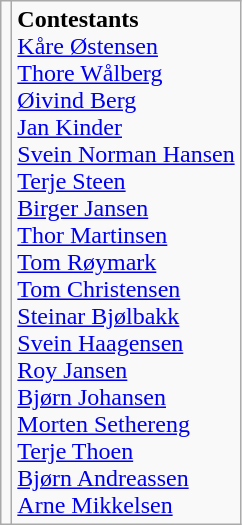<table class="wikitable" style="text-align:center">
<tr>
<td></td>
<td align=left><strong>Contestants</strong><br> <a href='#'>Kåre Østensen</a> <br> <a href='#'>Thore Wålberg</a> <br> <a href='#'>Øivind Berg</a> <br> <a href='#'>Jan Kinder</a> <br> <a href='#'>Svein Norman Hansen</a> <br> <a href='#'>Terje Steen</a> <br> <a href='#'>Birger Jansen</a> <br> <a href='#'>Thor Martinsen</a> <br> <a href='#'>Tom Røymark</a> <br> <a href='#'>Tom Christensen</a> <br> <a href='#'>Steinar Bjølbakk</a> <br> <a href='#'>Svein Haagensen</a> <br> <a href='#'>Roy Jansen</a> <br> <a href='#'>Bjørn Johansen</a> <br> <a href='#'>Morten Sethereng</a> <br> <a href='#'>Terje Thoen</a> <br> <a href='#'>Bjørn Andreassen</a> <br> <a href='#'>Arne Mikkelsen</a></td>
</tr>
</table>
